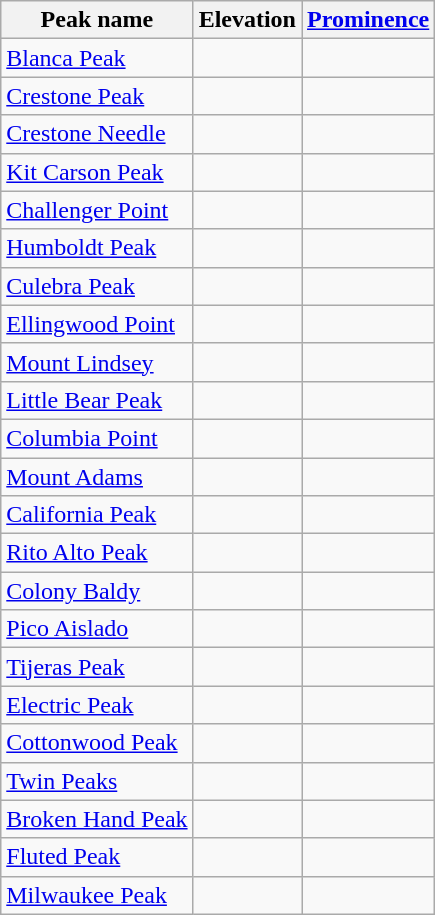<table class="wikitable sortable" align="center">
<tr>
<th>Peak name</th>
<th>Elevation</th>
<th><a href='#'>Prominence</a></th>
</tr>
<tr>
<td><a href='#'>Blanca Peak</a></td>
<td></td>
<td><span></span></td>
</tr>
<tr>
<td><a href='#'>Crestone Peak</a></td>
<td></td>
<td><span></span></td>
</tr>
<tr>
<td><a href='#'>Crestone Needle</a></td>
<td></td>
<td><span></span></td>
</tr>
<tr>
<td><a href='#'>Kit Carson Peak</a></td>
<td></td>
<td><span></span></td>
</tr>
<tr>
<td><a href='#'>Challenger Point</a></td>
<td></td>
<td><span></span></td>
</tr>
<tr>
<td><a href='#'>Humboldt Peak</a></td>
<td></td>
<td><span></span></td>
</tr>
<tr>
<td><a href='#'>Culebra Peak</a></td>
<td></td>
<td><span></span></td>
</tr>
<tr>
<td><a href='#'>Ellingwood Point</a></td>
<td></td>
<td><span></span></td>
</tr>
<tr>
<td><a href='#'>Mount Lindsey</a></td>
<td></td>
<td><span></span></td>
</tr>
<tr>
<td><a href='#'>Little Bear Peak</a></td>
<td></td>
<td><span></span></td>
</tr>
<tr>
<td><a href='#'>Columbia Point</a></td>
<td></td>
<td><span></span></td>
</tr>
<tr>
<td><a href='#'>Mount Adams</a></td>
<td></td>
<td><span></span></td>
</tr>
<tr>
<td><a href='#'>California Peak</a></td>
<td></td>
<td><span></span></td>
</tr>
<tr>
<td><a href='#'>Rito Alto Peak</a></td>
<td></td>
<td><span></span></td>
</tr>
<tr>
<td><a href='#'>Colony Baldy</a></td>
<td></td>
<td><span></span></td>
</tr>
<tr>
<td><a href='#'>Pico Aislado</a></td>
<td></td>
<td><span></span></td>
</tr>
<tr>
<td><a href='#'>Tijeras Peak</a></td>
<td></td>
<td><span></span></td>
</tr>
<tr>
<td><a href='#'>Electric Peak</a></td>
<td></td>
<td><span></span></td>
</tr>
<tr>
<td><a href='#'>Cottonwood Peak</a></td>
<td></td>
<td><span></span></td>
</tr>
<tr>
<td><a href='#'>Twin Peaks</a></td>
<td></td>
<td><span></span></td>
</tr>
<tr>
<td><a href='#'>Broken Hand Peak</a></td>
<td></td>
<td><span></span></td>
</tr>
<tr>
<td><a href='#'>Fluted Peak</a></td>
<td></td>
<td><span></span></td>
</tr>
<tr>
<td><a href='#'>Milwaukee Peak</a></td>
<td></td>
<td><span></span></td>
</tr>
</table>
